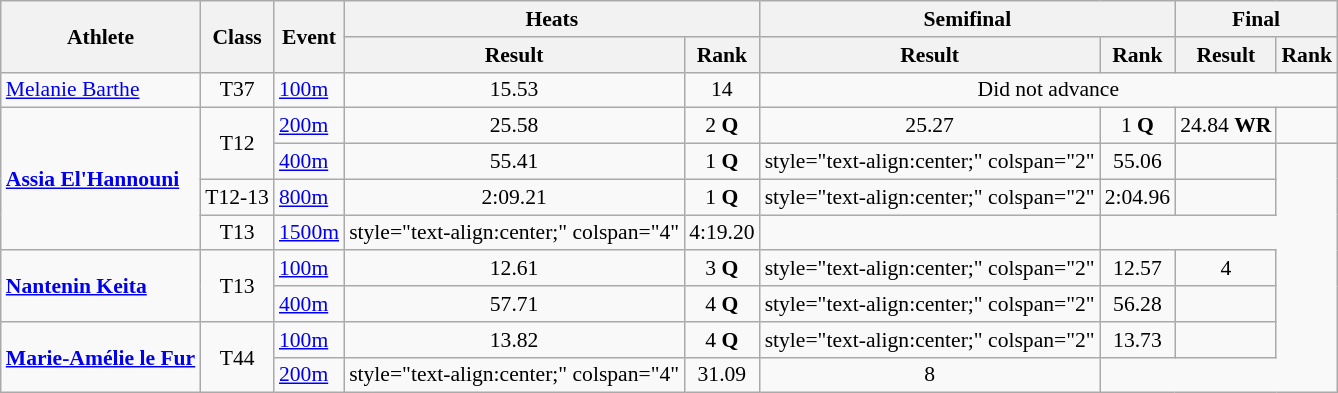<table class=wikitable style="font-size:90%">
<tr>
<th rowspan="2">Athlete</th>
<th rowspan="2">Class</th>
<th rowspan="2">Event</th>
<th colspan="2">Heats</th>
<th colspan="2">Semifinal</th>
<th colspan="2">Final</th>
</tr>
<tr>
<th>Result</th>
<th>Rank</th>
<th>Result</th>
<th>Rank</th>
<th>Result</th>
<th>Rank</th>
</tr>
<tr>
<td><a href='#'>Melanie Barthe</a></td>
<td style="text-align:center;">T37</td>
<td><a href='#'>100m</a></td>
<td style="text-align:center;">15.53</td>
<td style="text-align:center;">14</td>
<td style="text-align:center;" colspan="4">Did not advance</td>
</tr>
<tr>
<td rowspan="4"><strong><a href='#'>Assia El'Hannouni</a></strong></td>
<td rowspan="2" style="text-align:center;">T12</td>
<td><a href='#'>200m</a></td>
<td style="text-align:center;">25.58</td>
<td style="text-align:center;">2 <strong>Q</strong></td>
<td style="text-align:center;">25.27</td>
<td style="text-align:center;">1 <strong>Q</strong></td>
<td style="text-align:center;">24.84 <strong>WR</strong></td>
<td style="text-align:center;"></td>
</tr>
<tr>
<td><a href='#'>400m</a></td>
<td style="text-align:center;">55.41</td>
<td style="text-align:center;">1 <strong>Q</strong></td>
<td>style="text-align:center;" colspan="2" </td>
<td style="text-align:center;">55.06</td>
<td style="text-align:center;"></td>
</tr>
<tr>
<td style="text-align:center;">T12-13</td>
<td><a href='#'>800m</a></td>
<td style="text-align:center;">2:09.21</td>
<td style="text-align:center;">1 <strong>Q</strong></td>
<td>style="text-align:center;" colspan="2" </td>
<td style="text-align:center;">2:04.96</td>
<td style="text-align:center;"></td>
</tr>
<tr>
<td style="text-align:center;">T13</td>
<td><a href='#'>1500m</a></td>
<td>style="text-align:center;" colspan="4" </td>
<td style="text-align:center;">4:19.20</td>
<td style="text-align:center;"></td>
</tr>
<tr>
<td rowspan="2"><strong><a href='#'>Nantenin Keita</a></strong></td>
<td rowspan="2" style="text-align:center;">T13</td>
<td><a href='#'>100m</a></td>
<td style="text-align:center;">12.61</td>
<td style="text-align:center;">3 <strong>Q</strong></td>
<td>style="text-align:center;" colspan="2" </td>
<td style="text-align:center;">12.57</td>
<td style="text-align:center;">4</td>
</tr>
<tr>
<td><a href='#'>400m</a></td>
<td style="text-align:center;">57.71</td>
<td style="text-align:center;">4 <strong>Q</strong></td>
<td>style="text-align:center;" colspan="2" </td>
<td style="text-align:center;">56.28</td>
<td style="text-align:center;"></td>
</tr>
<tr>
<td rowspan="2"><strong><a href='#'>Marie-Amélie le Fur</a></strong></td>
<td rowspan="2" style="text-align:center;">T44</td>
<td><a href='#'>100m</a></td>
<td style="text-align:center;">13.82</td>
<td style="text-align:center;">4 <strong>Q</strong></td>
<td>style="text-align:center;" colspan="2" </td>
<td style="text-align:center;">13.73</td>
<td style="text-align:center;"></td>
</tr>
<tr>
<td><a href='#'>200m</a></td>
<td>style="text-align:center;" colspan="4" </td>
<td style="text-align:center;">31.09</td>
<td style="text-align:center;">8</td>
</tr>
</table>
